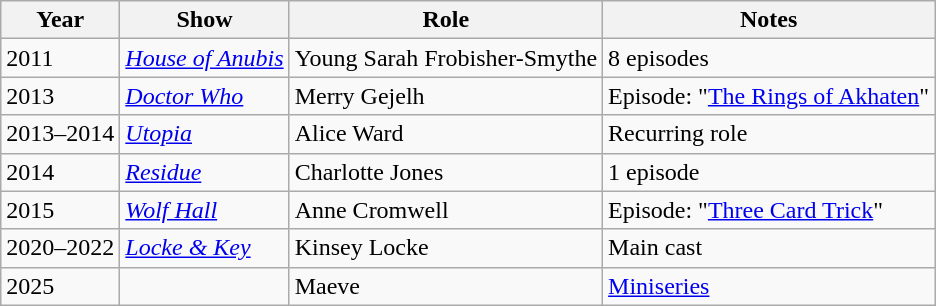<table class="wikitable plainrowheaders sortable">
<tr>
<th>Year</th>
<th>Show</th>
<th>Role</th>
<th>Notes</th>
</tr>
<tr>
<td>2011</td>
<td><em><a href='#'>House of Anubis</a></em></td>
<td>Young Sarah Frobisher-Smythe</td>
<td>8 episodes</td>
</tr>
<tr>
<td>2013</td>
<td><em><a href='#'>Doctor Who</a></em></td>
<td>Merry Gejelh</td>
<td>Episode: "<a href='#'>The Rings of Akhaten</a>"</td>
</tr>
<tr>
<td>2013–2014</td>
<td><em><a href='#'>Utopia</a></em></td>
<td>Alice Ward</td>
<td>Recurring role</td>
</tr>
<tr>
<td>2014</td>
<td><em><a href='#'>Residue</a></em></td>
<td>Charlotte Jones</td>
<td>1 episode</td>
</tr>
<tr>
<td>2015</td>
<td><em><a href='#'>Wolf Hall</a></em></td>
<td>Anne Cromwell</td>
<td>Episode: "<a href='#'>Three Card Trick</a>"</td>
</tr>
<tr>
<td>2020–2022</td>
<td><em><a href='#'>Locke & Key</a></em></td>
<td>Kinsey Locke</td>
<td>Main cast</td>
</tr>
<tr>
<td>2025</td>
<td></td>
<td>Maeve</td>
<td><a href='#'>Miniseries</a></td>
</tr>
</table>
